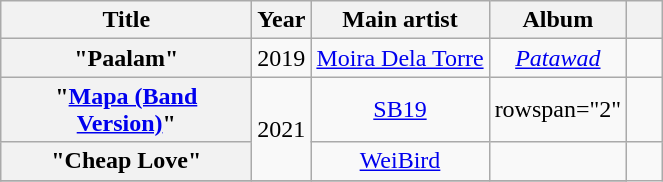<table class="wikitable plainrowheaders" style="text-align:center;">
<tr>
<th scope="col" rowspan="1" style="width:10em;">Title</th>
<th scope="col" rowspan="1">Year</th>
<th scope="col" rowspan="1">Main artist</th>
<th scope="col" rowspan="1">Album</th>
<th scope="col" class="unsortable" style="width:1em;"></th>
</tr>
<tr>
<th scope="row">"Paalam"</th>
<td>2019</td>
<td><a href='#'>Moira Dela Torre</a></td>
<td><em><a href='#'>Patawad</a></em></td>
<td></td>
</tr>
<tr>
<th scope="row">"<a href='#'>Mapa (Band Version)</a>"</th>
<td rowspan="2">2021</td>
<td><a href='#'>SB19</a></td>
<td>rowspan="2" </td>
<td></td>
</tr>
<tr>
<th scope="row">"Cheap Love"</th>
<td><a href='#'>WeiBird</a></td>
<td></td>
</tr>
<tr>
</tr>
</table>
